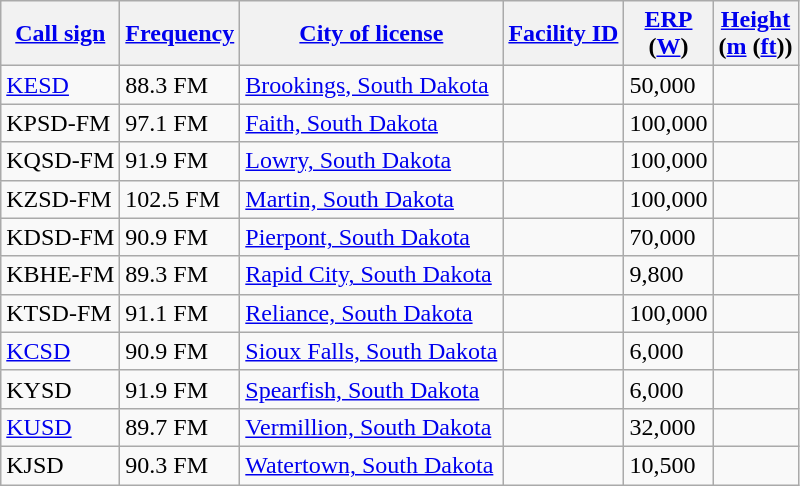<table class="wikitable sortable">
<tr>
<th><a href='#'>Call sign</a></th>
<th data-sort-type="number"><a href='#'>Frequency</a></th>
<th><a href='#'>City of license</a></th>
<th data-sort-type="number"><a href='#'>Facility ID</a></th>
<th data-sort-type="number"><a href='#'>ERP</a><br>(<a href='#'>W</a>)</th>
<th data-sort-type="number"><a href='#'>Height</a><br>(<a href='#'>m</a> (<a href='#'>ft</a>))</th>
</tr>
<tr>
<td><a href='#'>KESD</a></td>
<td>88.3 FM</td>
<td><a href='#'>Brookings, South Dakota</a></td>
<td></td>
<td>50,000</td>
<td></td>
</tr>
<tr>
<td>KPSD-FM</td>
<td>97.1 FM</td>
<td><a href='#'>Faith, South Dakota</a></td>
<td></td>
<td>100,000</td>
<td></td>
</tr>
<tr>
<td>KQSD-FM</td>
<td>91.9 FM</td>
<td><a href='#'>Lowry, South Dakota</a></td>
<td></td>
<td>100,000</td>
<td></td>
</tr>
<tr>
<td>KZSD-FM</td>
<td>102.5 FM</td>
<td><a href='#'>Martin, South Dakota</a></td>
<td></td>
<td>100,000</td>
<td></td>
</tr>
<tr>
<td>KDSD-FM</td>
<td>90.9 FM</td>
<td><a href='#'>Pierpont, South Dakota</a></td>
<td></td>
<td>70,000</td>
<td></td>
</tr>
<tr>
<td>KBHE-FM</td>
<td>89.3 FM</td>
<td><a href='#'>Rapid City, South Dakota</a></td>
<td></td>
<td>9,800</td>
<td></td>
</tr>
<tr>
<td>KTSD-FM</td>
<td>91.1 FM</td>
<td><a href='#'>Reliance, South Dakota</a></td>
<td></td>
<td>100,000</td>
<td></td>
</tr>
<tr>
<td><a href='#'>KCSD</a></td>
<td>90.9 FM</td>
<td><a href='#'>Sioux Falls, South Dakota</a></td>
<td></td>
<td>6,000</td>
<td></td>
</tr>
<tr>
<td>KYSD</td>
<td>91.9 FM</td>
<td><a href='#'>Spearfish, South Dakota</a></td>
<td></td>
<td>6,000</td>
<td></td>
</tr>
<tr>
<td><a href='#'>KUSD</a></td>
<td>89.7 FM</td>
<td><a href='#'>Vermillion, South Dakota</a></td>
<td></td>
<td>32,000</td>
<td></td>
</tr>
<tr>
<td>KJSD</td>
<td>90.3 FM</td>
<td><a href='#'>Watertown, South Dakota</a></td>
<td></td>
<td>10,500</td>
<td></td>
</tr>
</table>
